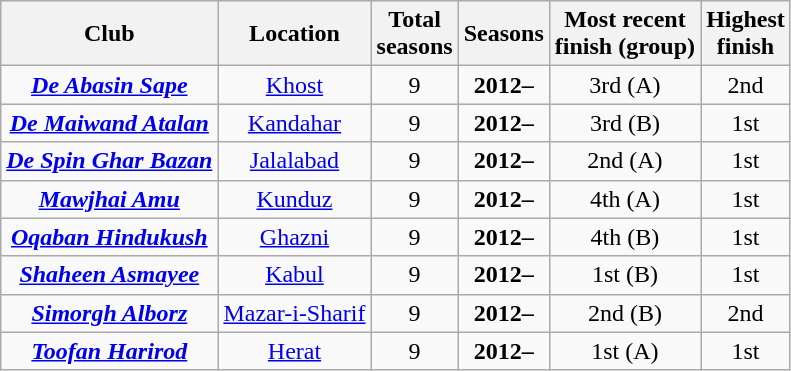<table class="wikitable sortable" style="text-align:center; font-size:97;">
<tr>
<th>Club</th>
<th>Location</th>
<th>Total<br>seasons</th>
<th>Seasons</th>
<th data-sort-type="number">Most recent<br>finish (group)</th>
<th data-sort-type="number">Highest<br>finish</th>
</tr>
<tr>
<td><strong><em><a href='#'>De Abasin Sape</a></em></strong></td>
<td><a href='#'>Khost</a></td>
<td>9</td>
<td><strong>2012–</strong></td>
<td>3rd (A)</td>
<td>2nd</td>
</tr>
<tr>
<td><strong><em><a href='#'>De Maiwand Atalan</a></em></strong></td>
<td><a href='#'>Kandahar</a></td>
<td>9</td>
<td><strong>2012–</strong></td>
<td>3rd (B)</td>
<td>1st</td>
</tr>
<tr>
<td><strong><em><a href='#'>De Spin Ghar Bazan</a></em></strong></td>
<td><a href='#'>Jalalabad</a></td>
<td>9</td>
<td><strong>2012–</strong></td>
<td>2nd (A)</td>
<td>1st</td>
</tr>
<tr>
<td><strong><em><a href='#'>Mawjhai Amu</a></em></strong></td>
<td><a href='#'>Kunduz</a></td>
<td>9</td>
<td><strong>2012–</strong></td>
<td>4th (A)</td>
<td>1st</td>
</tr>
<tr>
<td><strong><em><a href='#'>Oqaban Hindukush</a></em></strong></td>
<td><a href='#'>Ghazni</a></td>
<td>9</td>
<td><strong>2012–</strong></td>
<td>4th (B)</td>
<td>1st</td>
</tr>
<tr>
<td><strong><em><a href='#'>Shaheen Asmayee</a></em></strong></td>
<td><a href='#'>Kabul</a></td>
<td>9</td>
<td><strong>2012–</strong></td>
<td>1st (B)</td>
<td>1st</td>
</tr>
<tr>
<td><strong><em><a href='#'>Simorgh Alborz</a></em></strong></td>
<td><a href='#'>Mazar-i-Sharif</a></td>
<td>9</td>
<td><strong>2012–</strong></td>
<td>2nd (B)</td>
<td>2nd</td>
</tr>
<tr>
<td><strong><em><a href='#'>Toofan Harirod</a></em></strong></td>
<td><a href='#'>Herat</a></td>
<td>9</td>
<td><strong>2012–</strong></td>
<td>1st (A)</td>
<td>1st</td>
</tr>
</table>
